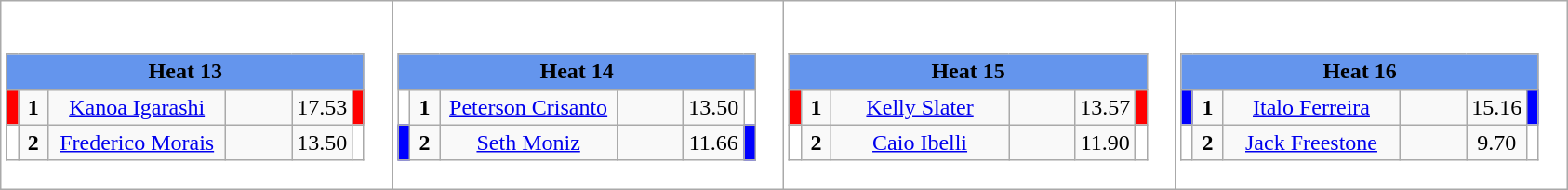<table class="wikitable" style="background:#fff;">
<tr>
<td><div><br><table class="wikitable">
<tr>
<td colspan="6"  style="text-align:center; background:#6495ed;"><strong>Heat 13</strong></td>
</tr>
<tr>
<td style="width:01px; background: #f00;"></td>
<td style="width:14px; text-align:center;"><strong>1</strong></td>
<td style="width:120px; text-align:center;"><a href='#'>Kanoa Igarashi</a></td>
<td style="width:40px; text-align:center;"></td>
<td style="width:20px; text-align:center;">17.53</td>
<td style="width:01px; background: #f00;"></td>
</tr>
<tr>
<td style="width:01px; background: #fff;"></td>
<td style="width:14px; text-align:center;"><strong>2</strong></td>
<td style="width:120px; text-align:center;"><a href='#'>Frederico Morais</a></td>
<td style="width:40px; text-align:center;"></td>
<td style="width:20px; text-align:center;">13.50</td>
<td style="width:01px; background: #fff;"></td>
</tr>
</table>
</div></td>
<td><div><br><table class="wikitable">
<tr>
<td colspan="6"  style="text-align:center; background:#6495ed;"><strong>Heat 14</strong></td>
</tr>
<tr>
<td style="width:01px; background: #fff;"></td>
<td style="width:14px; text-align:center;"><strong>1</strong></td>
<td style="width:120px; text-align:center;"><a href='#'>Peterson Crisanto</a></td>
<td style="width:40px; text-align:center;"></td>
<td style="width:20px; text-align:center;">13.50</td>
<td style="width:01px; background: #fff;"></td>
</tr>
<tr>
<td style="width:01px; background: #00f;"></td>
<td style="width:14px; text-align:center;"><strong>2</strong></td>
<td style="width:120px; text-align:center;"><a href='#'>Seth Moniz</a></td>
<td style="width:40px; text-align:center;"></td>
<td style="width:20px; text-align:center;">11.66</td>
<td style="width:01px; background: #00f;"></td>
</tr>
</table>
</div></td>
<td><div><br><table class="wikitable">
<tr>
<td colspan="6"  style="text-align:center; background:#6495ed;"><strong>Heat 15</strong></td>
</tr>
<tr>
<td style="width:01px; background: #f00;"></td>
<td style="width:14px; text-align:center;"><strong>1</strong></td>
<td style="width:120px; text-align:center;"><a href='#'>Kelly Slater</a></td>
<td style="width:40px; text-align:center;"></td>
<td style="width:20px; text-align:center;">13.57</td>
<td style="width:01px; background: #f00;"></td>
</tr>
<tr>
<td style="width:01px; background: #fff;"></td>
<td style="width:14px; text-align:center;"><strong>2</strong></td>
<td style="width:120px; text-align:center;"><a href='#'>Caio Ibelli</a></td>
<td style="width:40px; text-align:center;"></td>
<td style="width:20px; text-align:center;">11.90</td>
<td style="width:01px; background: #fff;"></td>
</tr>
</table>
</div></td>
<td><div><br><table class="wikitable">
<tr>
<td colspan="6"  style="text-align:center; background:#6495ed;"><strong>Heat 16</strong></td>
</tr>
<tr>
<td style="width:01px; background: #00f;"></td>
<td style="width:14px; text-align:center;"><strong>1</strong></td>
<td style="width:120px; text-align:center;"><a href='#'>Italo Ferreira</a></td>
<td style="width:40px; text-align:center;"></td>
<td style="width:20px; text-align:center;">15.16</td>
<td style="width:01px; background: #00f;"></td>
</tr>
<tr>
<td style="width:01px; background: #fff;"></td>
<td style="width:14px; text-align:center;"><strong>2</strong></td>
<td style="width:120px; text-align:center;"><a href='#'>Jack Freestone</a></td>
<td style="width:40px; text-align:center;"></td>
<td style="width:20px; text-align:center;">9.70</td>
<td style="width:01px; background: #fff;"></td>
</tr>
</table>
</div></td>
</tr>
</table>
